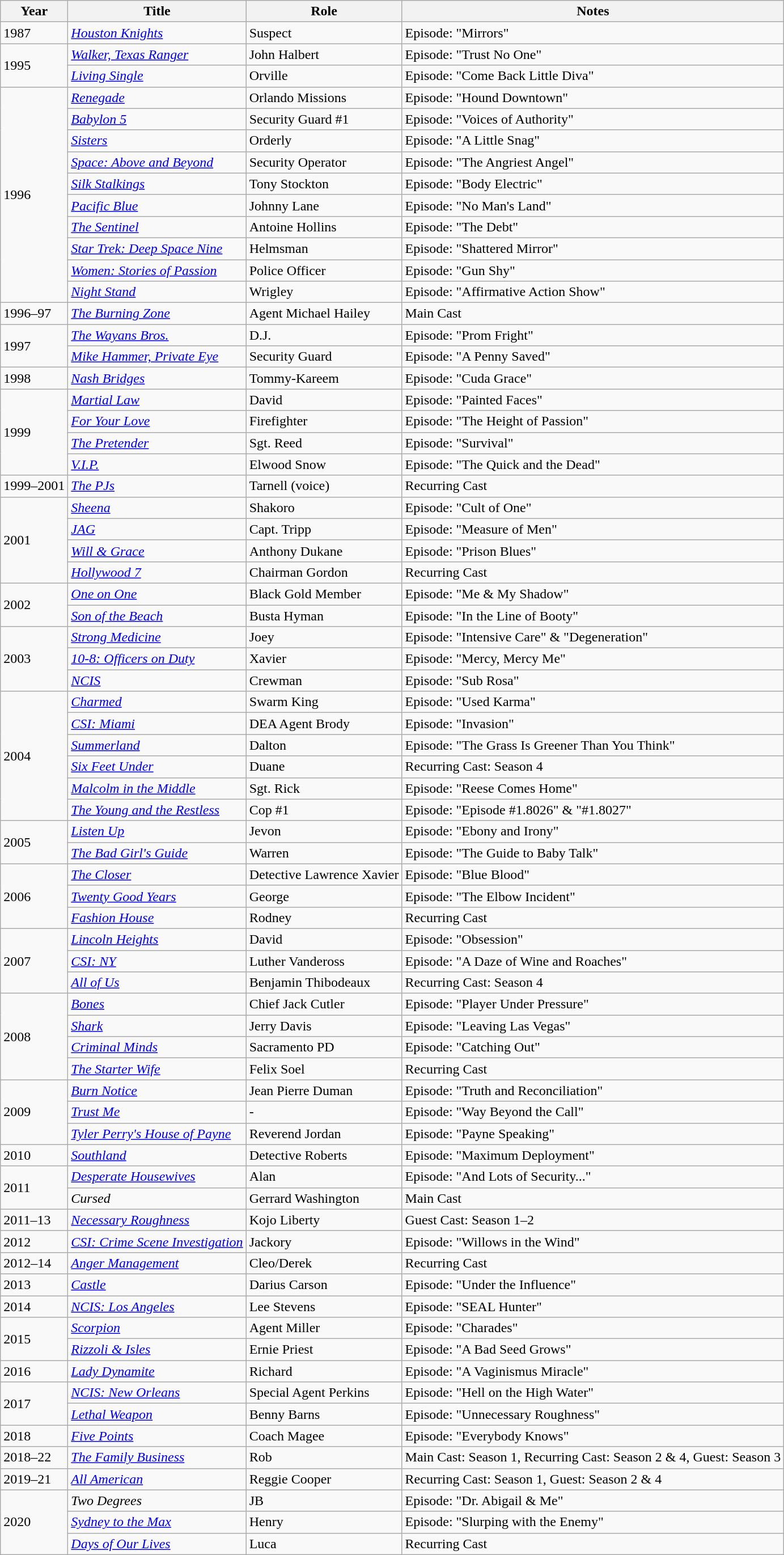<table class="wikitable sortable">
<tr>
<th>Year</th>
<th>Title</th>
<th>Role</th>
<th>Notes</th>
</tr>
<tr>
<td>1987</td>
<td><em><a href='#'>Houston Knights</a></em></td>
<td>Suspect</td>
<td>Episode: "Mirrors"</td>
</tr>
<tr>
<td rowspan=2>1995</td>
<td><em><a href='#'>Walker, Texas Ranger</a></em></td>
<td>John Halbert</td>
<td>Episode: "Trust No One"</td>
</tr>
<tr>
<td><em><a href='#'>Living Single</a></em></td>
<td>Orville</td>
<td>Episode: "Come Back Little Diva"</td>
</tr>
<tr>
<td rowspan=10>1996</td>
<td><em><a href='#'>Renegade</a></em></td>
<td>Orlando Missions</td>
<td>Episode: "Hound Downtown"</td>
</tr>
<tr>
<td><em><a href='#'>Babylon 5</a></em></td>
<td>Security Guard #1</td>
<td>Episode: "Voices of Authority"</td>
</tr>
<tr>
<td><em><a href='#'>Sisters</a></em></td>
<td>Orderly</td>
<td>Episode: "A Little Snag"</td>
</tr>
<tr>
<td><em><a href='#'>Space: Above and Beyond</a></em></td>
<td>Security Operator</td>
<td>Episode: "The Angriest Angel"</td>
</tr>
<tr>
<td><em><a href='#'>Silk Stalkings</a></em></td>
<td>Tony Stockton</td>
<td>Episode: "Body Electric"</td>
</tr>
<tr>
<td><em><a href='#'>Pacific Blue</a></em></td>
<td>Johnny Lane</td>
<td>Episode: "No Man's Land"</td>
</tr>
<tr>
<td><em><a href='#'>The Sentinel</a></em></td>
<td>Antoine Hollins</td>
<td>Episode: "The Debt"</td>
</tr>
<tr>
<td><em><a href='#'>Star Trek: Deep Space Nine</a></em></td>
<td>Helmsman</td>
<td>Episode: "Shattered Mirror"</td>
</tr>
<tr>
<td><em><a href='#'>Women: Stories of Passion</a></em></td>
<td>Police Officer</td>
<td>Episode: "Gun Shy"</td>
</tr>
<tr>
<td><em><a href='#'>Night Stand</a></em></td>
<td>Wrigley</td>
<td>Episode: "Affirmative Action Show"</td>
</tr>
<tr>
<td>1996–97</td>
<td><em><a href='#'>The Burning Zone</a></em></td>
<td>Agent Michael Hailey</td>
<td>Main Cast</td>
</tr>
<tr>
<td rowspan=2>1997</td>
<td><em><a href='#'>The Wayans Bros.</a></em></td>
<td>D.J.</td>
<td>Episode: "Prom Fright"</td>
</tr>
<tr>
<td><em><a href='#'>Mike Hammer, Private Eye</a></em></td>
<td>Security Guard</td>
<td>Episode: "A Penny Saved"</td>
</tr>
<tr>
<td>1998</td>
<td><em><a href='#'>Nash Bridges</a></em></td>
<td>Tommy-Kareem</td>
<td>Episode: "Cuda Grace"</td>
</tr>
<tr>
<td rowspan=4>1999</td>
<td><em><a href='#'>Martial Law</a></em></td>
<td>David</td>
<td>Episode: "Painted Faces"</td>
</tr>
<tr>
<td><em><a href='#'>For Your Love</a></em></td>
<td>Firefighter</td>
<td>Episode: "The Height of Passion"</td>
</tr>
<tr>
<td><em><a href='#'>The Pretender</a></em></td>
<td>Sgt. Reed</td>
<td>Episode: "Survival"</td>
</tr>
<tr>
<td><em><a href='#'>V.I.P.</a></em></td>
<td>Elwood Snow</td>
<td>Episode: "The Quick and the Dead"</td>
</tr>
<tr>
<td>1999–2001</td>
<td><em><a href='#'>The PJs</a></em></td>
<td>Tarnell (voice)</td>
<td>Recurring Cast</td>
</tr>
<tr>
<td rowspan=4>2001</td>
<td><em><a href='#'>Sheena</a></em></td>
<td>Shakoro</td>
<td>Episode: "Cult of One"</td>
</tr>
<tr>
<td><em><a href='#'>JAG</a></em></td>
<td>Capt. Tripp</td>
<td>Episode: "Measure of Men"</td>
</tr>
<tr>
<td><em><a href='#'>Will & Grace</a></em></td>
<td>Anthony Dukane</td>
<td>Episode: "Prison Blues"</td>
</tr>
<tr>
<td><em><a href='#'>Hollywood 7</a></em></td>
<td>Chairman Gordon</td>
<td>Recurring Cast</td>
</tr>
<tr>
<td rowspan=2>2002</td>
<td><em><a href='#'>One on One</a></em></td>
<td>Black Gold Member</td>
<td>Episode: "Me & My Shadow"</td>
</tr>
<tr>
<td><em><a href='#'>Son of the Beach</a></em></td>
<td>Busta Hyman</td>
<td>Episode: "In the Line of Booty"</td>
</tr>
<tr>
<td rowspan=3>2003</td>
<td><em><a href='#'>Strong Medicine</a></em></td>
<td>Joey</td>
<td>Episode: "Intensive Care" & "Degeneration"</td>
</tr>
<tr>
<td><em><a href='#'>10-8: Officers on Duty</a></em></td>
<td>Xavier</td>
<td>Episode: "Mercy, Mercy Me"</td>
</tr>
<tr>
<td><em><a href='#'>NCIS</a></em></td>
<td>Crewman</td>
<td>Episode: "Sub Rosa"</td>
</tr>
<tr>
<td rowspan=6>2004</td>
<td><em><a href='#'>Charmed</a></em></td>
<td>Swarm King</td>
<td>Episode: "Used Karma"</td>
</tr>
<tr>
<td><em><a href='#'>CSI: Miami</a></em></td>
<td>DEA Agent Brody</td>
<td>Episode: "Invasion"</td>
</tr>
<tr>
<td><em><a href='#'>Summerland</a></em></td>
<td>Dalton</td>
<td>Episode: "The Grass Is Greener Than You Think"</td>
</tr>
<tr>
<td><em><a href='#'>Six Feet Under</a></em></td>
<td>Duane</td>
<td>Recurring Cast: Season 4</td>
</tr>
<tr>
<td><em><a href='#'>Malcolm in the Middle</a></em></td>
<td>Sgt. Rick</td>
<td>Episode: "Reese Comes Home"</td>
</tr>
<tr>
<td><em><a href='#'>The Young and the Restless</a></em></td>
<td>Cop #1</td>
<td>Episode: "Episode #1.8026" & "#1.8027"</td>
</tr>
<tr>
<td rowspan=2>2005</td>
<td><em><a href='#'>Listen Up</a></em></td>
<td>Jevon</td>
<td>Episode: "Ebony and Irony"</td>
</tr>
<tr>
<td><em><a href='#'>The Bad Girl's Guide</a></em></td>
<td>Warren</td>
<td>Episode: "The Guide to Baby Talk"</td>
</tr>
<tr>
<td rowspan=3>2006</td>
<td><em><a href='#'>The Closer</a></em></td>
<td>Detective Lawrence Xavier</td>
<td>Episode: "Blue Blood"</td>
</tr>
<tr>
<td><em><a href='#'>Twenty Good Years</a></em></td>
<td>George</td>
<td>Episode: "The Elbow Incident"</td>
</tr>
<tr>
<td><em><a href='#'>Fashion House</a></em></td>
<td>Rodney</td>
<td>Recurring Cast</td>
</tr>
<tr>
<td rowspan=3>2007</td>
<td><em><a href='#'>Lincoln Heights</a></em></td>
<td>David</td>
<td>Episode: "Obsession"</td>
</tr>
<tr>
<td><em><a href='#'>CSI: NY</a></em></td>
<td>Luther Vandeross</td>
<td>Episode: "A Daze of Wine and Roaches"</td>
</tr>
<tr>
<td><em><a href='#'>All of Us</a></em></td>
<td>Benjamin Thibodeaux</td>
<td>Recurring Cast: Season 4</td>
</tr>
<tr>
<td rowspan=4>2008</td>
<td><em><a href='#'>Bones</a></em></td>
<td>Chief Jack Cutler</td>
<td>Episode: "Player Under Pressure"</td>
</tr>
<tr>
<td><em><a href='#'>Shark</a></em></td>
<td>Jerry Davis</td>
<td>Episode: "Leaving Las Vegas"</td>
</tr>
<tr>
<td><em><a href='#'>Criminal Minds</a></em></td>
<td>Sacramento PD</td>
<td>Episode: "Catching Out"</td>
</tr>
<tr>
<td><em><a href='#'>The Starter Wife</a></em></td>
<td>Felix Soel</td>
<td>Recurring Cast</td>
</tr>
<tr>
<td rowspan=3>2009</td>
<td><em><a href='#'>Burn Notice</a></em></td>
<td>Jean Pierre Duman</td>
<td>Episode: "Truth and Reconciliation"</td>
</tr>
<tr>
<td><em><a href='#'>Trust Me</a></em></td>
<td>-</td>
<td>Episode: "Way Beyond the Call"</td>
</tr>
<tr>
<td><em><a href='#'>Tyler Perry's House of Payne</a></em></td>
<td>Reverend Jordan</td>
<td>Episode: "Payne Speaking"</td>
</tr>
<tr>
<td>2010</td>
<td><em><a href='#'>Southland</a></em></td>
<td>Detective Roberts</td>
<td>Episode: "Maximum Deployment"</td>
</tr>
<tr>
<td rowspan=2>2011</td>
<td><em><a href='#'>Desperate Housewives</a></em></td>
<td>Alan</td>
<td>Episode: "And Lots of Security..."</td>
</tr>
<tr>
<td><em>Cursed</em></td>
<td>Gerrard Washington</td>
<td>Main Cast</td>
</tr>
<tr>
<td>2011–13</td>
<td><em><a href='#'>Necessary Roughness</a></em></td>
<td>Kojo Liberty</td>
<td>Guest Cast: Season 1–2</td>
</tr>
<tr>
<td>2012</td>
<td><em><a href='#'>CSI: Crime Scene Investigation</a></em></td>
<td>Jackory</td>
<td>Episode: "Willows in the Wind"</td>
</tr>
<tr>
<td>2012–14</td>
<td><em><a href='#'>Anger Management</a></em></td>
<td>Cleo/Derek</td>
<td>Recurring Cast</td>
</tr>
<tr>
<td>2013</td>
<td><em><a href='#'>Castle</a></em></td>
<td>Darius Carson</td>
<td>Episode: "Under the Influence"</td>
</tr>
<tr>
<td>2014</td>
<td><em><a href='#'>NCIS: Los Angeles</a></em></td>
<td>Lee Stevens</td>
<td>Episode: "SEAL Hunter"</td>
</tr>
<tr>
<td rowspan=2>2015</td>
<td><em><a href='#'>Scorpion</a></em></td>
<td>Agent Miller</td>
<td>Episode: "Charades"</td>
</tr>
<tr>
<td><em><a href='#'>Rizzoli & Isles</a></em></td>
<td>Ernie Priest</td>
<td>Episode: "A Bad Seed Grows"</td>
</tr>
<tr>
<td>2016</td>
<td><em><a href='#'>Lady Dynamite</a></em></td>
<td>Richard</td>
<td>Episode: "A Vaginismus Miracle"</td>
</tr>
<tr>
<td rowspan=2>2017</td>
<td><em><a href='#'>NCIS: New Orleans</a></em></td>
<td>Special Agent Perkins</td>
<td>Episode: "Hell on the High Water"</td>
</tr>
<tr>
<td><em><a href='#'>Lethal Weapon</a></em></td>
<td>Benny Barns</td>
<td>Episode: "Unnecessary Roughness"</td>
</tr>
<tr>
<td>2018</td>
<td><em><a href='#'>Five Points</a></em></td>
<td>Coach Magee</td>
<td>Episode: "Everybody Knows"</td>
</tr>
<tr>
<td>2018–22</td>
<td><em><a href='#'>The Family Business</a></em></td>
<td>Rob</td>
<td>Main Cast: Season 1, Recurring Cast: Season 2 & 4, Guest: Season 3</td>
</tr>
<tr>
<td>2019–21</td>
<td><em><a href='#'>All American</a></em></td>
<td>Reggie Cooper</td>
<td>Recurring Cast: Season 1, Guest: Season 2 & 4</td>
</tr>
<tr>
<td rowspan=3>2020</td>
<td><em>Two Degrees</em></td>
<td>JB</td>
<td>Episode: "Dr. Abigail & Me"</td>
</tr>
<tr>
<td><em><a href='#'>Sydney to the Max</a></em></td>
<td>Henry</td>
<td>Episode: "Slurping with the Enemy"</td>
</tr>
<tr>
<td><em><a href='#'>Days of Our Lives</a></em></td>
<td>Luca</td>
<td>Recurring Cast</td>
</tr>
</table>
